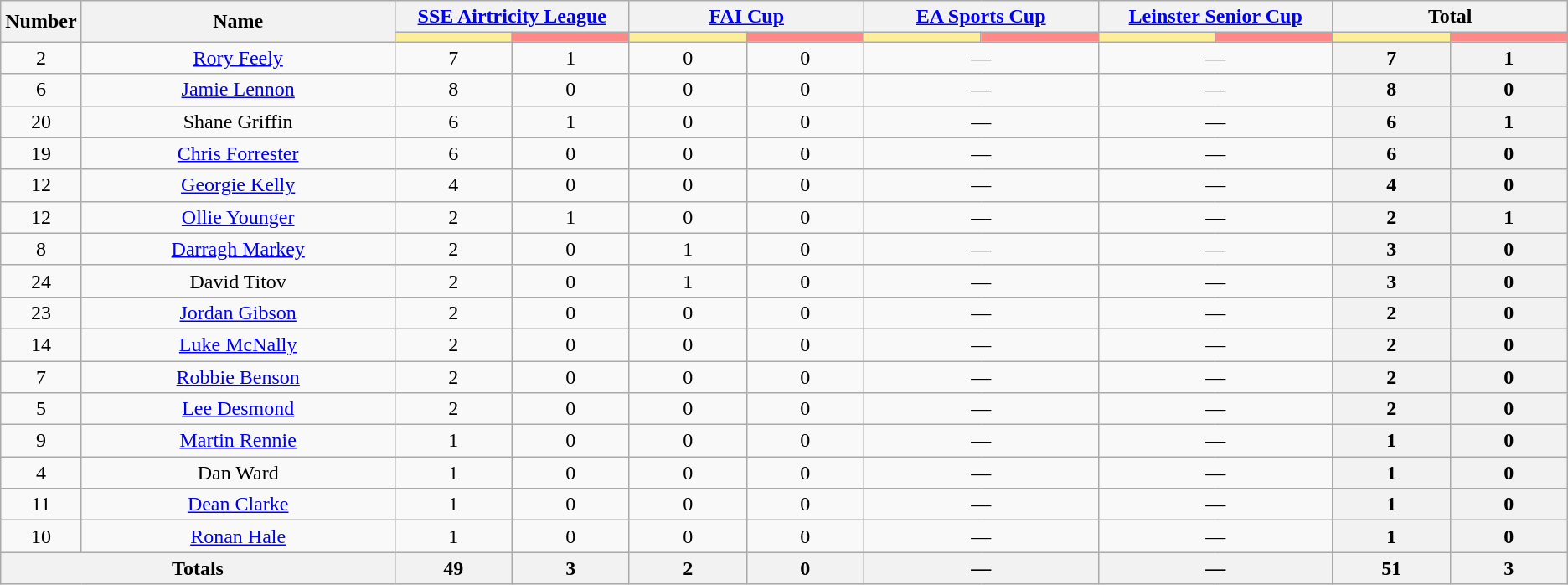<table class="wikitable" style="text-align:center">
<tr>
<th rowspan="2" style="width:5%">Number</th>
<th rowspan="2" style="width:20%">Name</th>
<th colspan="2"><a href='#'>SSE Airtricity League</a></th>
<th colspan="2"><a href='#'>FAI Cup</a></th>
<th colspan="2"><a href='#'>EA Sports Cup</a></th>
<th colspan="2"><a href='#'>Leinster Senior Cup</a></th>
<th colspan="2">Total</th>
</tr>
<tr>
<th style="width:60px;background:#fe9"></th>
<th style="width:60px;background:#f88"></th>
<th style="width:60px;background:#fe9"></th>
<th style="width:60px;background:#f88"></th>
<th style="width:60px;background:#fe9"></th>
<th style="width:60px;background:#f88"></th>
<th style="width:60px;background:#fe9"></th>
<th style="width:60px;background:#f88"></th>
<th style="width:60px;background:#fe9"></th>
<th style="width:60px;background:#f88"></th>
</tr>
<tr>
<td>2</td>
<td><a href='#'>Rory Feely</a></td>
<td>7</td>
<td>1</td>
<td>0</td>
<td>0</td>
<td colspan="2">—</td>
<td colspan="2">—</td>
<th>7</th>
<th>1</th>
</tr>
<tr>
<td>6</td>
<td><a href='#'>Jamie Lennon</a></td>
<td>8</td>
<td>0</td>
<td>0</td>
<td>0</td>
<td colspan="2">—</td>
<td colspan="2">—</td>
<th>8</th>
<th>0</th>
</tr>
<tr>
<td>20</td>
<td>Shane Griffin</td>
<td>6</td>
<td>1</td>
<td>0</td>
<td>0</td>
<td colspan="2">—</td>
<td colspan="2">—</td>
<th>6</th>
<th>1</th>
</tr>
<tr>
<td>19</td>
<td><a href='#'>Chris Forrester</a></td>
<td>6</td>
<td>0</td>
<td>0</td>
<td>0</td>
<td colspan="2">—</td>
<td colspan="2">—</td>
<th>6</th>
<th>0</th>
</tr>
<tr>
<td>12</td>
<td><a href='#'>Georgie Kelly</a></td>
<td>4</td>
<td>0</td>
<td>0</td>
<td>0</td>
<td colspan="2">—</td>
<td colspan="2">—</td>
<th>4</th>
<th>0</th>
</tr>
<tr>
<td>12</td>
<td><a href='#'>Ollie Younger</a></td>
<td>2</td>
<td>1</td>
<td>0</td>
<td>0</td>
<td colspan="2">—</td>
<td colspan="2">—</td>
<th>2</th>
<th>1</th>
</tr>
<tr>
<td>8</td>
<td><a href='#'>Darragh Markey</a></td>
<td>2</td>
<td>0</td>
<td>1</td>
<td>0</td>
<td colspan="2">—</td>
<td colspan="2">—</td>
<th>3</th>
<th>0</th>
</tr>
<tr>
<td>24</td>
<td>David Titov</td>
<td>2</td>
<td>0</td>
<td>1</td>
<td>0</td>
<td colspan="2">—</td>
<td colspan="2">—</td>
<th>3</th>
<th>0</th>
</tr>
<tr>
<td>23</td>
<td><a href='#'>Jordan Gibson</a></td>
<td>2</td>
<td>0</td>
<td>0</td>
<td>0</td>
<td colspan="2">—</td>
<td colspan="2">—</td>
<th>2</th>
<th>0</th>
</tr>
<tr>
<td>14</td>
<td><a href='#'>Luke McNally</a></td>
<td>2</td>
<td>0</td>
<td>0</td>
<td>0</td>
<td colspan="2">—</td>
<td colspan="2">—</td>
<th>2</th>
<th>0</th>
</tr>
<tr>
<td>7</td>
<td><a href='#'>Robbie Benson</a></td>
<td>2</td>
<td>0</td>
<td>0</td>
<td>0</td>
<td colspan="2">—</td>
<td colspan="2">—</td>
<th>2</th>
<th>0</th>
</tr>
<tr>
<td>5</td>
<td><a href='#'>Lee Desmond</a></td>
<td>2</td>
<td>0</td>
<td>0</td>
<td>0</td>
<td colspan="2">—</td>
<td colspan="2">—</td>
<th>2</th>
<th>0</th>
</tr>
<tr>
<td>9</td>
<td><a href='#'>Martin Rennie</a></td>
<td>1</td>
<td>0</td>
<td>0</td>
<td>0</td>
<td colspan="2">—</td>
<td colspan="2">—</td>
<th>1</th>
<th>0</th>
</tr>
<tr>
<td>4</td>
<td>Dan Ward</td>
<td>1</td>
<td>0</td>
<td>0</td>
<td>0</td>
<td colspan="2">—</td>
<td colspan="2">—</td>
<th>1</th>
<th>0</th>
</tr>
<tr>
<td>11</td>
<td><a href='#'>Dean Clarke</a></td>
<td>1</td>
<td>0</td>
<td>0</td>
<td>0</td>
<td colspan="2">—</td>
<td colspan="2">—</td>
<th>1</th>
<th>0</th>
</tr>
<tr>
<td>10</td>
<td><a href='#'>Ronan Hale</a></td>
<td>1</td>
<td>0</td>
<td>0</td>
<td>0</td>
<td colspan="2">—</td>
<td colspan="2">—</td>
<th>1</th>
<th>0</th>
</tr>
<tr>
<th colspan="2">Totals</th>
<th>49</th>
<th>3</th>
<th>2</th>
<th>0</th>
<th colspan="2">—</th>
<th colspan="2">—</th>
<th>51</th>
<th>3</th>
</tr>
</table>
